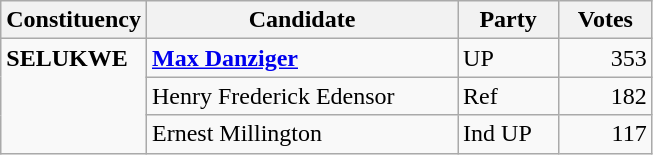<table class="wikitable">
<tr>
<th align="left">Constituency</th>
<th align="center" valign="top">Candidate</th>
<th align="center" valign="top">Party</th>
<th align="center" valign="top">Votes</th>
</tr>
<tr>
<td valign="top" rowspan=3><strong>SELUKWE</strong></td>
<td align="left" width="200"><strong><a href='#'>Max Danziger</a></strong></td>
<td align="left" width="60">UP</td>
<td align="right" width="55">353</td>
</tr>
<tr>
<td align="left">Henry Frederick Edensor</td>
<td align="left">Ref</td>
<td align="right">182</td>
</tr>
<tr>
<td align="left">Ernest Millington</td>
<td align="left">Ind UP</td>
<td align="right">117</td>
</tr>
</table>
